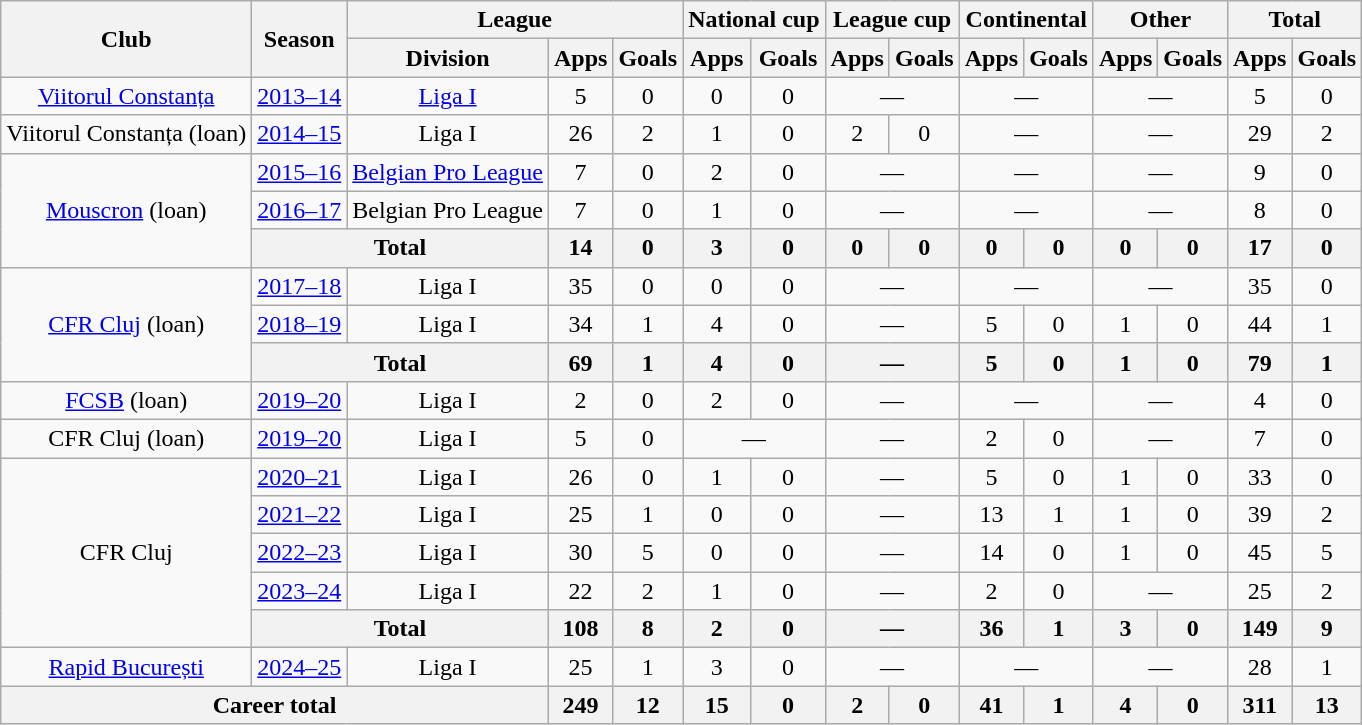<table class="wikitable" style="text-align:center">
<tr>
<th rowspan="2">Club</th>
<th rowspan="2">Season</th>
<th colspan="3">League</th>
<th colspan="2">National cup</th>
<th colspan="2">League cup</th>
<th colspan="2">Continental</th>
<th colspan="2">Other</th>
<th colspan="2">Total</th>
</tr>
<tr>
<th>Division</th>
<th>Apps</th>
<th>Goals</th>
<th>Apps</th>
<th>Goals</th>
<th>Apps</th>
<th>Goals</th>
<th>Apps</th>
<th>Goals</th>
<th>Apps</th>
<th>Goals</th>
<th>Apps</th>
<th>Goals</th>
</tr>
<tr>
<td><a href='#'>Viitorul Constanța</a></td>
<td><a href='#'>2013–14</a></td>
<td><a href='#'>Liga I</a></td>
<td>5</td>
<td>0</td>
<td>0</td>
<td>0</td>
<td colspan="2" rowspan="1">—</td>
<td colspan="2">—</td>
<td colspan="2">—</td>
<td>5</td>
<td>0</td>
</tr>
<tr>
<td>Viitorul Constanța (loan)</td>
<td><a href='#'>2014–15</a></td>
<td>Liga I</td>
<td>26</td>
<td>2</td>
<td>1</td>
<td>0</td>
<td>2</td>
<td>0</td>
<td colspan="2" rowspan="1">—</td>
<td colspan="2">—</td>
<td>29</td>
<td>2</td>
</tr>
<tr>
<td rowspan="3"><a href='#'>Mouscron</a> (loan)</td>
<td><a href='#'>2015–16</a></td>
<td><a href='#'>Belgian Pro League</a></td>
<td>7</td>
<td>0</td>
<td>2</td>
<td>0</td>
<td colspan="2" rowspan="1">—</td>
<td colspan="2">—</td>
<td colspan="2">—</td>
<td>9</td>
<td>0</td>
</tr>
<tr>
<td><a href='#'>2016–17</a></td>
<td>Belgian Pro League</td>
<td>7</td>
<td>0</td>
<td>1</td>
<td>0</td>
<td colspan="2" rowspan="1">—</td>
<td colspan="2">—</td>
<td colspan="2">—</td>
<td>8</td>
<td>0</td>
</tr>
<tr>
<th colspan="2">Total</th>
<th>14</th>
<th>0</th>
<th>3</th>
<th>0</th>
<th rowspan="1">0</th>
<th>0</th>
<th>0</th>
<th>0</th>
<th>0</th>
<th>0</th>
<th>17</th>
<th>0</th>
</tr>
<tr>
<td rowspan="3"><a href='#'>CFR Cluj</a> (loan)</td>
<td><a href='#'>2017–18</a></td>
<td>Liga I</td>
<td>35</td>
<td>0</td>
<td>0</td>
<td>0</td>
<td colspan="2">—</td>
<td colspan="2">—</td>
<td colspan="2">—</td>
<td>35</td>
<td>0</td>
</tr>
<tr>
<td><a href='#'>2018–19</a></td>
<td>Liga I</td>
<td>34</td>
<td>1</td>
<td>4</td>
<td>0</td>
<td colspan="2">—</td>
<td>5</td>
<td>0</td>
<td>1</td>
<td>0</td>
<td>44</td>
<td>1</td>
</tr>
<tr>
<th colspan="2">Total</th>
<th>69</th>
<th>1</th>
<th>4</th>
<th>0</th>
<th colspan="2">—</th>
<th>5</th>
<th>0</th>
<th>1</th>
<th>0</th>
<th>79</th>
<th>1</th>
</tr>
<tr>
<td><a href='#'>FCSB</a> (loan)</td>
<td><a href='#'>2019–20</a></td>
<td>Liga I</td>
<td>2</td>
<td>0</td>
<td>2</td>
<td>0</td>
<td colspan="2">—</td>
<td colspan="2">—</td>
<td colspan="2">—</td>
<td>4</td>
<td>0</td>
</tr>
<tr>
<td>CFR Cluj (loan)</td>
<td><a href='#'>2019–20</a></td>
<td>Liga I</td>
<td>5</td>
<td>0</td>
<td colspan="2">—</td>
<td colspan="2">—</td>
<td>2</td>
<td>0</td>
<td colspan="2">—</td>
<td>7</td>
<td>0</td>
</tr>
<tr>
<td rowspan="5">CFR Cluj</td>
<td><a href='#'>2020–21</a></td>
<td>Liga I</td>
<td>26</td>
<td>0</td>
<td>1</td>
<td>0</td>
<td colspan="2">—</td>
<td>5</td>
<td>0</td>
<td>1</td>
<td>0</td>
<td>33</td>
<td>0</td>
</tr>
<tr>
<td><a href='#'>2021–22</a></td>
<td>Liga I</td>
<td>25</td>
<td>1</td>
<td>0</td>
<td>0</td>
<td colspan="2">—</td>
<td>13</td>
<td>1</td>
<td>1</td>
<td>0</td>
<td>39</td>
<td>2</td>
</tr>
<tr>
<td><a href='#'>2022–23</a></td>
<td>Liga I</td>
<td>30</td>
<td>5</td>
<td>0</td>
<td>0</td>
<td colspan="2">—</td>
<td>14</td>
<td>0</td>
<td>1</td>
<td>0</td>
<td>45</td>
<td>5</td>
</tr>
<tr>
<td><a href='#'>2023–24</a></td>
<td>Liga I</td>
<td>22</td>
<td>2</td>
<td>1</td>
<td>0</td>
<td colspan="2">—</td>
<td>2</td>
<td>0</td>
<td colspan="2">—</td>
<td>25</td>
<td>2</td>
</tr>
<tr>
<th colspan="2">Total</th>
<th>108</th>
<th>8</th>
<th>2</th>
<th>0</th>
<th colspan="2">—</th>
<th>36</th>
<th>1</th>
<th>3</th>
<th>0</th>
<th>149</th>
<th>9</th>
</tr>
<tr>
<td><a href='#'>Rapid București</a></td>
<td><a href='#'>2024–25</a></td>
<td>Liga I</td>
<td>25</td>
<td>1</td>
<td>3</td>
<td>0</td>
<td colspan="2">—</td>
<td colspan="2">—</td>
<td colspan="2">—</td>
<td>28</td>
<td>1</td>
</tr>
<tr>
<th colspan="3">Career total</th>
<th>249</th>
<th>12</th>
<th>15</th>
<th>0</th>
<th>2</th>
<th>0</th>
<th>41</th>
<th>1</th>
<th>4</th>
<th>0</th>
<th>311</th>
<th>13</th>
</tr>
</table>
